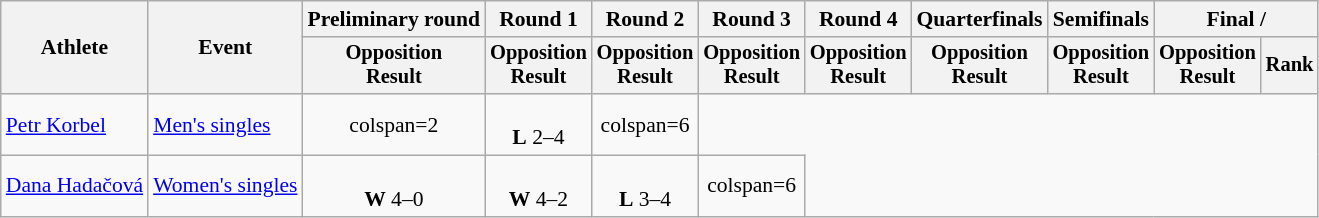<table class="wikitable" style="font-size:90%">
<tr>
<th rowspan="2">Athlete</th>
<th rowspan="2">Event</th>
<th>Preliminary round</th>
<th>Round 1</th>
<th>Round 2</th>
<th>Round 3</th>
<th>Round 4</th>
<th>Quarterfinals</th>
<th>Semifinals</th>
<th colspan=2>Final / </th>
</tr>
<tr style="font-size:95%">
<th>Opposition<br>Result</th>
<th>Opposition<br>Result</th>
<th>Opposition<br>Result</th>
<th>Opposition<br>Result</th>
<th>Opposition<br>Result</th>
<th>Opposition<br>Result</th>
<th>Opposition<br>Result</th>
<th>Opposition<br>Result</th>
<th>Rank</th>
</tr>
<tr align=center>
<td align=left><a href='#'>Petr Korbel</a></td>
<td align=left><a href='#'>Men's singles</a></td>
<td>colspan=2 </td>
<td><br><strong>L</strong> 2–4</td>
<td>colspan=6 </td>
</tr>
<tr align=center>
<td align=left><a href='#'>Dana Hadačová</a></td>
<td align=left><a href='#'>Women's singles</a></td>
<td><br><strong>W</strong> 4–0</td>
<td><br><strong>W</strong> 4–2</td>
<td><br><strong>L</strong> 3–4</td>
<td>colspan=6 </td>
</tr>
</table>
